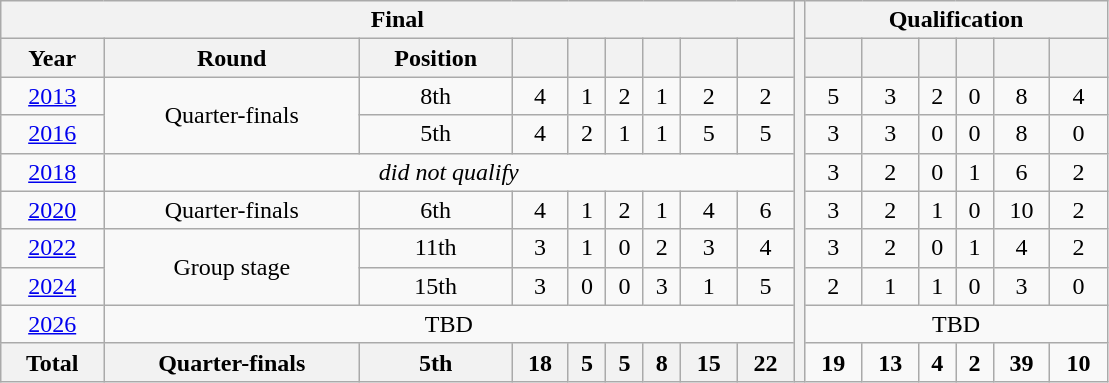<table class="wikitable" style="text-align: center;">
<tr>
<th colspan=9>Final</th>
<th width=1% rowspan=23></th>
<th colspan=6>Qualification</th>
</tr>
<tr>
<th>Year</th>
<th>Round</th>
<th>Position</th>
<th></th>
<th></th>
<th></th>
<th></th>
<th></th>
<th></th>
<th></th>
<th></th>
<th></th>
<th></th>
<th></th>
<th></th>
</tr>
<tr>
<td> <a href='#'>2013</a></td>
<td rowspan=2>Quarter-finals</td>
<td>8th</td>
<td>4</td>
<td>1</td>
<td>2</td>
<td>1</td>
<td>2</td>
<td>2</td>
<td>5</td>
<td>3</td>
<td>2</td>
<td>0</td>
<td>8</td>
<td>4</td>
</tr>
<tr>
<td> <a href='#'>2016</a></td>
<td>5th</td>
<td>4</td>
<td>2</td>
<td>1</td>
<td>1</td>
<td>5</td>
<td>5</td>
<td>3</td>
<td>3</td>
<td>0</td>
<td>0</td>
<td>8</td>
<td>0</td>
</tr>
<tr>
<td> <a href='#'>2018</a></td>
<td colspan=8><em>did not qualify</em></td>
<td>3</td>
<td>2</td>
<td>0</td>
<td>1</td>
<td>6</td>
<td>2</td>
</tr>
<tr>
<td> <a href='#'>2020</a></td>
<td>Quarter-finals</td>
<td>6th</td>
<td>4</td>
<td>1</td>
<td>2</td>
<td>1</td>
<td>4</td>
<td>6</td>
<td>3</td>
<td>2</td>
<td>1</td>
<td>0</td>
<td>10</td>
<td>2</td>
</tr>
<tr>
<td> <a href='#'>2022</a></td>
<td rowspan=2>Group stage</td>
<td>11th</td>
<td>3</td>
<td>1</td>
<td>0</td>
<td>2</td>
<td>3</td>
<td>4</td>
<td>3</td>
<td>2</td>
<td>0</td>
<td>1</td>
<td>4</td>
<td>2</td>
</tr>
<tr>
<td> <a href='#'>2024</a></td>
<td>15th</td>
<td>3</td>
<td>0</td>
<td>0</td>
<td>3</td>
<td>1</td>
<td>5</td>
<td>2</td>
<td>1</td>
<td>1</td>
<td>0</td>
<td>3</td>
<td>0</td>
</tr>
<tr>
<td> <a href='#'>2026</a></td>
<td colspan="8">TBD</td>
<td colspan="6">TBD</td>
</tr>
<tr>
<th><strong>Total</strong></th>
<th><strong>Quarter-finals</strong></th>
<th><strong>5th</strong></th>
<th><strong>18</strong></th>
<th><strong>5</strong></th>
<th><strong>5</strong></th>
<th><strong>8</strong></th>
<th><strong>15</strong></th>
<th><strong>22</strong></th>
<td><strong>19</strong></td>
<td><strong>13</strong></td>
<td><strong>4</strong></td>
<td><strong>2</strong></td>
<td><strong>39</strong></td>
<td><strong>10</strong></td>
</tr>
</table>
